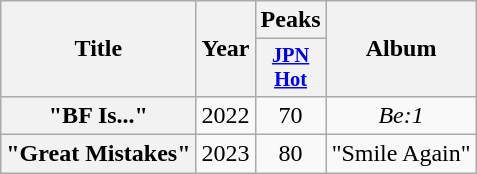<table class="wikitable plainrowheaders" style="text-align:center;">
<tr>
<th scope="col" rowspan="2">Title</th>
<th scope="col" rowspan="2">Year</th>
<th scope="col" colspan="1">Peaks</th>
<th scope="col" rowspan="2">Album</th>
</tr>
<tr>
<th scope="col" style="width:2.75em;font-size:85%;"><a href='#'>JPN<br>Hot</a><br></th>
</tr>
<tr>
<th scope="row">"BF Is..."</th>
<td>2022</td>
<td>70</td>
<td><em>Be:1</em></td>
</tr>
<tr>
<th scope="row">"Great Mistakes"</th>
<td>2023</td>
<td>80</td>
<td>"Smile Again"</td>
</tr>
</table>
